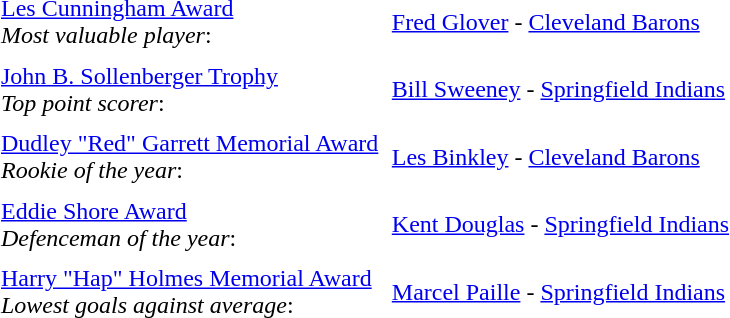<table cellpadding="3" cellspacing="3">
<tr>
<td><a href='#'>Les Cunningham Award</a><br><em>Most valuable player</em>:</td>
<td><a href='#'>Fred Glover</a> - <a href='#'>Cleveland Barons</a></td>
</tr>
<tr>
<td><a href='#'>John B. Sollenberger Trophy</a><br><em>Top point scorer</em>:</td>
<td><a href='#'>Bill Sweeney</a> - <a href='#'>Springfield Indians</a></td>
</tr>
<tr>
<td><a href='#'>Dudley "Red" Garrett Memorial Award</a><br><em>Rookie of the year</em>:</td>
<td><a href='#'>Les Binkley</a> - <a href='#'>Cleveland Barons</a></td>
</tr>
<tr>
<td><a href='#'>Eddie Shore Award</a><br><em>Defenceman of the year</em>:</td>
<td><a href='#'>Kent Douglas</a> - <a href='#'>Springfield Indians</a></td>
</tr>
<tr>
<td><a href='#'>Harry "Hap" Holmes Memorial Award</a><br><em>Lowest goals against average</em>:</td>
<td><a href='#'>Marcel Paille</a> - <a href='#'>Springfield Indians</a></td>
</tr>
</table>
